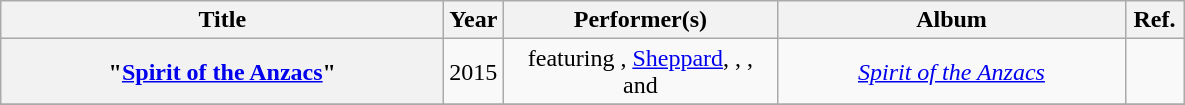<table class="wikitable sortable plainrowheaders" style="text-align: center;">
<tr>
<th scope="col" style="width: 18em;">Title</th>
<th scope="col" style="width: 2em;">Year</th>
<th scope="col" style="width: 11em;">Performer(s)</th>
<th scope="col" style="width: 14em;">Album</th>
<th scope="col" style="width: 2em;" class="unsortable">Ref.</th>
</tr>
<tr>
<th scope="row">"<a href='#'>Spirit of the Anzacs</a>"</th>
<td>2015</td>
<td> featuring , <a href='#'>Sheppard</a>, , ,  and </td>
<td><em><a href='#'>Spirit of the Anzacs</a></em></td>
<td></td>
</tr>
<tr>
</tr>
</table>
